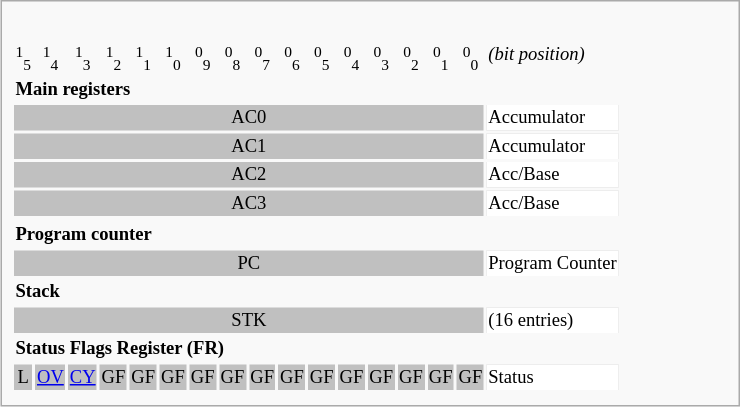<table class="infobox" style="font-size:88%;width:35em;">
<tr>
</tr>
<tr>
<td><br><table style="font-size:88%;">
<tr>
<td style="width:10px; text-align:center;"><sup>1</sup><sub>5</sub></td>
<td style="width:10px; text-align:center;"><sup>1</sup><sub>4</sub></td>
<td style="width:10px; text-align:center;"><sup>1</sup><sub>3</sub></td>
<td style="width:10px; text-align:center;"><sup>1</sup><sub>2</sub></td>
<td style="width:10px; text-align:center;"><sup>1</sup><sub>1</sub></td>
<td style="width:10px; text-align:center;"><sup>1</sup><sub>0</sub></td>
<td style="width:10px; text-align:center;"><sup>0</sup><sub>9</sub></td>
<td style="width:10px; text-align:center;"><sup>0</sup><sub>8</sub></td>
<td style="width:10px; text-align:center;"><sup>0</sup><sub>7</sub></td>
<td style="width:10px; text-align:center;"><sup>0</sup><sub>6</sub></td>
<td style="width:10px; text-align:center;"><sup>0</sup><sub>5</sub></td>
<td style="width:10px; text-align:center;"><sup>0</sup><sub>4</sub></td>
<td style="width:10px; text-align:center;"><sup>0</sup><sub>3</sub></td>
<td style="width:10px; text-align:center;"><sup>0</sup><sub>2</sub></td>
<td style="width:10px; text-align:center;"><sup>0</sup><sub>1</sub></td>
<td style="width:10px; text-align:center;"><sup>0</sup><sub>0</sub></td>
<td style="width:auto;"><em>(bit position)</em></td>
</tr>
<tr>
<td colspan="17"><strong>Main registers</strong> <br></td>
</tr>
<tr style="background:silver;color:black">
<td style="text-align:center;" colspan="16">AC0</td>
<td style="width:auto; background:white; color:black;">Accumulator</td>
</tr>
<tr style="background:silver;color:black">
<td style="text-align:center;" colspan="16">AC1</td>
<td style="width:auto; background:white; color:black;">Accumulator</td>
</tr>
<tr style="background:silver;color:black">
<td style="text-align:center;" colspan="16">AC2</td>
<td style="width:auto; background:white; color:black;">Acc/Base</td>
</tr>
<tr style="background:silver;color:black">
<td style="text-align:center;" colspan="16">AC3</td>
<td style="width:auto; background:white; color:black;">Acc/Base</td>
</tr>
<tr style="background:silver;color:black">
</tr>
<tr>
<td colspan="17"><strong>Program counter</strong> <br></td>
</tr>
<tr style="background:silver;color:black">
<td style="text-align:center;" colspan="16">PC</td>
<td style="background:white; color:black;">Program Counter</td>
</tr>
<tr>
<td colspan="17"><strong>Stack</strong> <br></td>
</tr>
<tr style="background:silver;color:black">
<td style="text-align:center;" colspan="16">STK</td>
<td style="background:white; color:black;">(16 entries)</td>
</tr>
<tr>
<td colspan="17"><strong>Status Flags Register (FR)</strong></td>
</tr>
<tr style="background:silver;color:black">
<td style="text-align:center;">L</td>
<td style="text-align:center;"><a href='#'>OV</a></td>
<td style="text-align:center;"><a href='#'>CY</a></td>
<td style="text-align:center;">GF</td>
<td style="text-align:center;">GF</td>
<td style="text-align:center;">GF</td>
<td style="text-align:center;">GF</td>
<td style="text-align:center;">GF</td>
<td style="text-align:center;">GF</td>
<td style="text-align:center;">GF</td>
<td style="text-align:center;">GF</td>
<td style="text-align:center;">GF</td>
<td style="text-align:center;">GF</td>
<td style="text-align:center;">GF</td>
<td style="text-align:center;">GF</td>
<td style="text-align:center;">GF</td>
<td style="background:white; color:black">Status</td>
</tr>
<tr style="background:silver;color:black">
</tr>
</table>
</td>
</tr>
</table>
